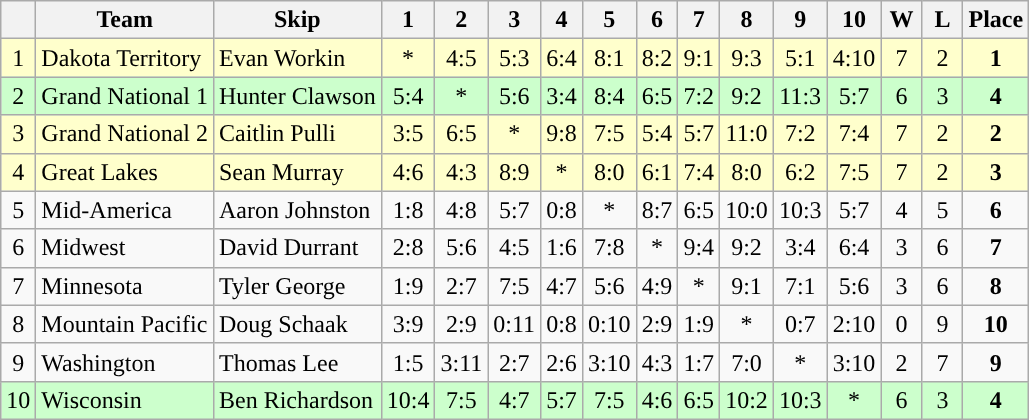<table class="wikitable" style="text-align:center;">
<tr>
<th></th>
<th>Team</th>
<th>Skip</th>
<th width=20>1</th>
<th width=20>2</th>
<th width=20>3</th>
<th width=20>4</th>
<th width=20>5</th>
<th width=20>6</th>
<th width=20>7</th>
<th width=20>8</th>
<th width=20>9</th>
<th width=20>10</th>
<th width="20">W</th>
<th width="20">L</th>
<th>Place</th>
</tr>
<tr bgcolor=#ffc>
<td>1</td>
<td align=left> Dakota Territory</td>
<td align=left>Evan Workin</td>
<td>*</td>
<td>4:5</td>
<td>5:3</td>
<td>6:4</td>
<td>8:1</td>
<td>8:2</td>
<td>9:1</td>
<td>9:3</td>
<td>5:1</td>
<td>4:10</td>
<td>7</td>
<td>2</td>
<td><strong>1</strong></td>
</tr>
<tr bgcolor=#cfc>
<td>2</td>
<td align=left> Grand National 1</td>
<td align=left>Hunter Clawson</td>
<td>5:4</td>
<td>*</td>
<td>5:6</td>
<td>3:4</td>
<td>8:4</td>
<td>6:5</td>
<td>7:2</td>
<td>9:2</td>
<td>11:3</td>
<td>5:7</td>
<td>6</td>
<td>3</td>
<td><strong>4</strong></td>
</tr>
<tr bgcolor=#ffc>
<td>3</td>
<td align=left> Grand National 2</td>
<td align=left>Caitlin Pulli</td>
<td>3:5</td>
<td>6:5</td>
<td>*</td>
<td>9:8</td>
<td>7:5</td>
<td>5:4</td>
<td>5:7</td>
<td>11:0</td>
<td>7:2</td>
<td>7:4</td>
<td>7</td>
<td>2</td>
<td><strong>2</strong></td>
</tr>
<tr bgcolor=#ffc>
<td>4</td>
<td align=left> Great Lakes</td>
<td align=left>Sean Murray</td>
<td>4:6</td>
<td>4:3</td>
<td>8:9</td>
<td>*</td>
<td>8:0</td>
<td>6:1</td>
<td>7:4</td>
<td>8:0</td>
<td>6:2</td>
<td>7:5</td>
<td>7</td>
<td>2</td>
<td><strong>3</strong></td>
</tr>
<tr>
<td>5</td>
<td align=left> Mid-America</td>
<td align=left>Aaron Johnston</td>
<td>1:8</td>
<td>4:8</td>
<td>5:7</td>
<td>0:8</td>
<td>*</td>
<td>8:7</td>
<td>6:5</td>
<td>10:0</td>
<td>10:3</td>
<td>5:7</td>
<td>4</td>
<td>5</td>
<td><strong>6</strong></td>
</tr>
<tr>
<td>6</td>
<td align=left> Midwest</td>
<td align=left>David Durrant</td>
<td>2:8</td>
<td>5:6</td>
<td>4:5</td>
<td>1:6</td>
<td>7:8</td>
<td>*</td>
<td>9:4</td>
<td>9:2</td>
<td>3:4</td>
<td>6:4</td>
<td>3</td>
<td>6</td>
<td><strong>7</strong></td>
</tr>
<tr>
<td>7</td>
<td align=left> Minnesota</td>
<td align=left>Tyler George</td>
<td>1:9</td>
<td>2:7</td>
<td>7:5</td>
<td>4:7</td>
<td>5:6</td>
<td>4:9</td>
<td>*</td>
<td>9:1</td>
<td>7:1</td>
<td>5:6</td>
<td>3</td>
<td>6</td>
<td><strong>8</strong></td>
</tr>
<tr>
<td>8</td>
<td align=left> Mountain Pacific</td>
<td align=left>Doug Schaak</td>
<td>3:9</td>
<td>2:9</td>
<td>0:11</td>
<td>0:8</td>
<td>0:10</td>
<td>2:9</td>
<td>1:9</td>
<td>*</td>
<td>0:7</td>
<td>2:10</td>
<td>0</td>
<td>9</td>
<td><strong>10</strong></td>
</tr>
<tr>
<td>9</td>
<td align=left> Washington</td>
<td align=left>Thomas Lee</td>
<td>1:5</td>
<td>3:11</td>
<td>2:7</td>
<td>2:6</td>
<td>3:10</td>
<td>4:3</td>
<td>1:7</td>
<td>7:0</td>
<td>*</td>
<td>3:10</td>
<td>2</td>
<td>7</td>
<td><strong>9</strong></td>
</tr>
<tr bgcolor=#cfc>
<td>10</td>
<td align=left> Wisconsin</td>
<td align=left>Ben Richardson</td>
<td>10:4</td>
<td>7:5</td>
<td>4:7</td>
<td>5:7</td>
<td>7:5</td>
<td>4:6</td>
<td>6:5</td>
<td>10:2</td>
<td>10:3</td>
<td>*</td>
<td>6</td>
<td>3</td>
<td><strong>4</strong></td>
</tr>
</table>
